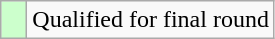<table class="wikitable">
<tr>
<td style="width:10px; background:#cfc"></td>
<td>Qualified for final round</td>
</tr>
</table>
